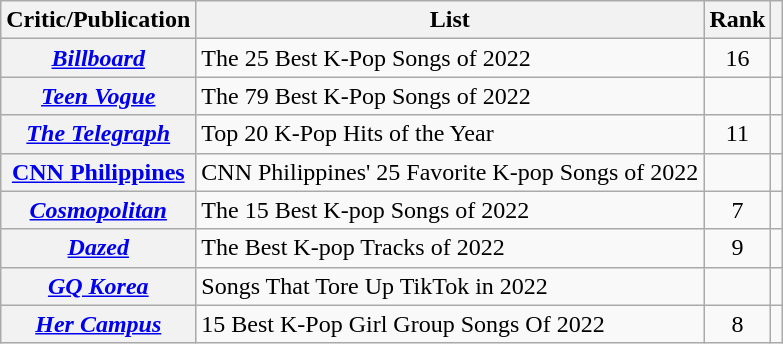<table class="wikitable plainrowheaders">
<tr>
<th scope="col">Critic/Publication</th>
<th scope="col">List</th>
<th scope="col">Rank</th>
<th scope="col"></th>
</tr>
<tr>
<th scope="row"><em><a href='#'>Billboard</a></em></th>
<td>The 25 Best K-Pop Songs of 2022</td>
<td align="center">16</td>
<td align="center"></td>
</tr>
<tr>
<th scope="row"><em><a href='#'>Teen Vogue</a></em></th>
<td>The 79 Best K-Pop Songs of 2022</td>
<td></td>
<td align="center"></td>
</tr>
<tr>
<th scope="row"><em><a href='#'>The Telegraph</a></em></th>
<td>Top 20 K-Pop Hits of the Year</td>
<td align="center">11</td>
<td align="center"></td>
</tr>
<tr>
<th scope="row"><a href='#'>CNN Philippines</a></th>
<td>CNN Philippines' 25 Favorite K-pop Songs of 2022</td>
<td></td>
<td align="center"></td>
</tr>
<tr>
<th scope="row"><em><a href='#'>Cosmopolitan</a></em></th>
<td>The 15 Best K-pop Songs of 2022</td>
<td align="center">7</td>
<td align="center"></td>
</tr>
<tr>
<th scope="row"><em><a href='#'>Dazed</a></em></th>
<td>The Best K-pop Tracks of 2022</td>
<td align="center">9</td>
<td align="center"></td>
</tr>
<tr>
<th scope="row"><em><a href='#'>GQ Korea</a></em></th>
<td>Songs That Tore Up TikTok in 2022</td>
<td></td>
<td align="center"></td>
</tr>
<tr>
<th scope="row"><em><a href='#'>Her Campus</a></em></th>
<td>15 Best K-Pop Girl Group Songs Of 2022</td>
<td align="center">8</td>
<td align="center"></td>
</tr>
</table>
